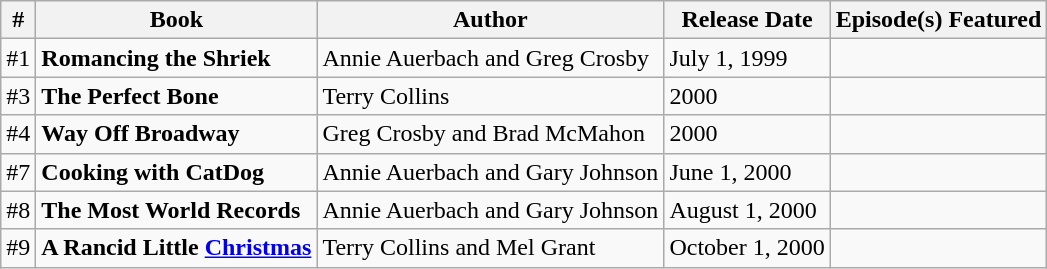<table class="wikitable">
<tr>
<th>#</th>
<th>Book</th>
<th>Author</th>
<th>Release Date</th>
<th>Episode(s) Featured</th>
</tr>
<tr>
<td>#1</td>
<td><strong>Romancing the Shriek</strong></td>
<td>Annie Auerbach and Greg Crosby</td>
<td>July 1, 1999</td>
<td></td>
</tr>
<tr>
<td>#3</td>
<td><strong>The Perfect Bone</strong></td>
<td>Terry Collins</td>
<td>2000</td>
<td></td>
</tr>
<tr>
<td>#4</td>
<td><strong>Way Off Broadway</strong></td>
<td>Greg Crosby and Brad McMahon</td>
<td>2000</td>
<td></td>
</tr>
<tr>
<td>#7</td>
<td><strong>Cooking with CatDog</strong></td>
<td>Annie Auerbach and Gary Johnson</td>
<td>June 1, 2000</td>
<td></td>
</tr>
<tr>
<td>#8</td>
<td><strong>The Most World Records</strong></td>
<td>Annie Auerbach and Gary Johnson</td>
<td>August 1, 2000</td>
<td></td>
</tr>
<tr>
<td>#9</td>
<td><strong>A Rancid Little <a href='#'>Christmas</a></strong></td>
<td>Terry Collins and Mel Grant</td>
<td>October 1, 2000</td>
<td></td>
</tr>
</table>
